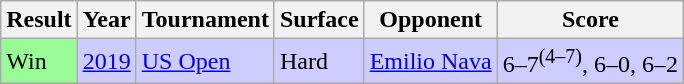<table class="sortable wikitable">
<tr>
<th>Result</th>
<th>Year</th>
<th>Tournament</th>
<th>Surface</th>
<th>Opponent</th>
<th class="unsortable">Score</th>
</tr>
<tr style="background:#ccf;">
<td style="background:#98fb98;">Win</td>
<td><a href='#'>2019</a></td>
<td><a href='#'>US Open</a></td>
<td>Hard</td>
<td> <a href='#'>Emilio Nava</a></td>
<td>6–7<sup>(4–7)</sup>, 6–0, 6–2</td>
</tr>
</table>
